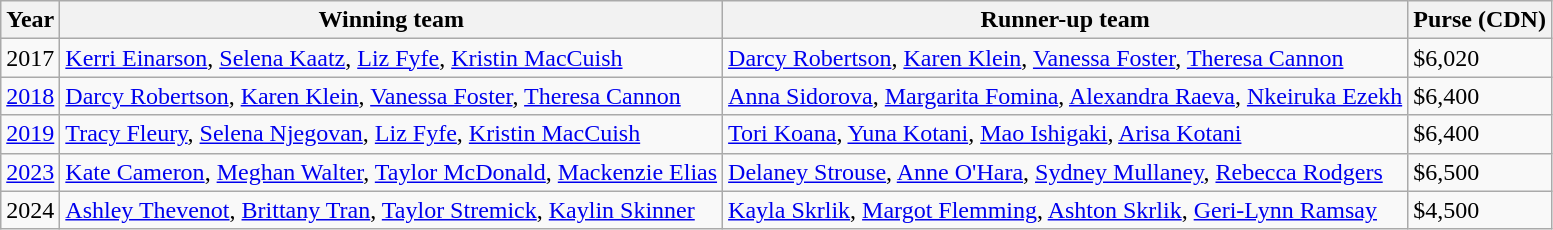<table class="wikitable">
<tr>
<th scope="col">Year</th>
<th scope="col">Winning team</th>
<th scope="col">Runner-up team</th>
<th scope="col">Purse (CDN)</th>
</tr>
<tr>
<td>2017</td>
<td> <a href='#'>Kerri Einarson</a>, <a href='#'>Selena Kaatz</a>, <a href='#'>Liz Fyfe</a>, <a href='#'>Kristin MacCuish</a></td>
<td> <a href='#'>Darcy Robertson</a>, <a href='#'>Karen Klein</a>, <a href='#'>Vanessa Foster</a>, <a href='#'>Theresa Cannon</a></td>
<td>$6,020</td>
</tr>
<tr>
<td><a href='#'>2018</a></td>
<td> <a href='#'>Darcy Robertson</a>, <a href='#'>Karen Klein</a>, <a href='#'>Vanessa Foster</a>, <a href='#'>Theresa Cannon</a></td>
<td> <a href='#'>Anna Sidorova</a>, <a href='#'>Margarita Fomina</a>, <a href='#'>Alexandra Raeva</a>, <a href='#'>Nkeiruka Ezekh</a></td>
<td>$6,400</td>
</tr>
<tr>
<td><a href='#'>2019</a></td>
<td> <a href='#'>Tracy Fleury</a>, <a href='#'>Selena Njegovan</a>, <a href='#'>Liz Fyfe</a>, <a href='#'>Kristin MacCuish</a></td>
<td> <a href='#'>Tori Koana</a>, <a href='#'>Yuna Kotani</a>, <a href='#'>Mao Ishigaki</a>, <a href='#'>Arisa Kotani</a></td>
<td>$6,400</td>
</tr>
<tr>
<td><a href='#'>2023</a></td>
<td> <a href='#'>Kate Cameron</a>, <a href='#'>Meghan Walter</a>, <a href='#'>Taylor McDonald</a>, <a href='#'>Mackenzie Elias</a></td>
<td> <a href='#'>Delaney Strouse</a>, <a href='#'>Anne O'Hara</a>, <a href='#'>Sydney Mullaney</a>, <a href='#'>Rebecca Rodgers</a></td>
<td>$6,500</td>
</tr>
<tr>
<td>2024</td>
<td> <a href='#'>Ashley Thevenot</a>, <a href='#'>Brittany Tran</a>, <a href='#'>Taylor Stremick</a>, <a href='#'>Kaylin Skinner</a></td>
<td> <a href='#'>Kayla Skrlik</a>, <a href='#'>Margot Flemming</a>, <a href='#'>Ashton Skrlik</a>, <a href='#'>Geri-Lynn Ramsay</a></td>
<td>$4,500</td>
</tr>
</table>
